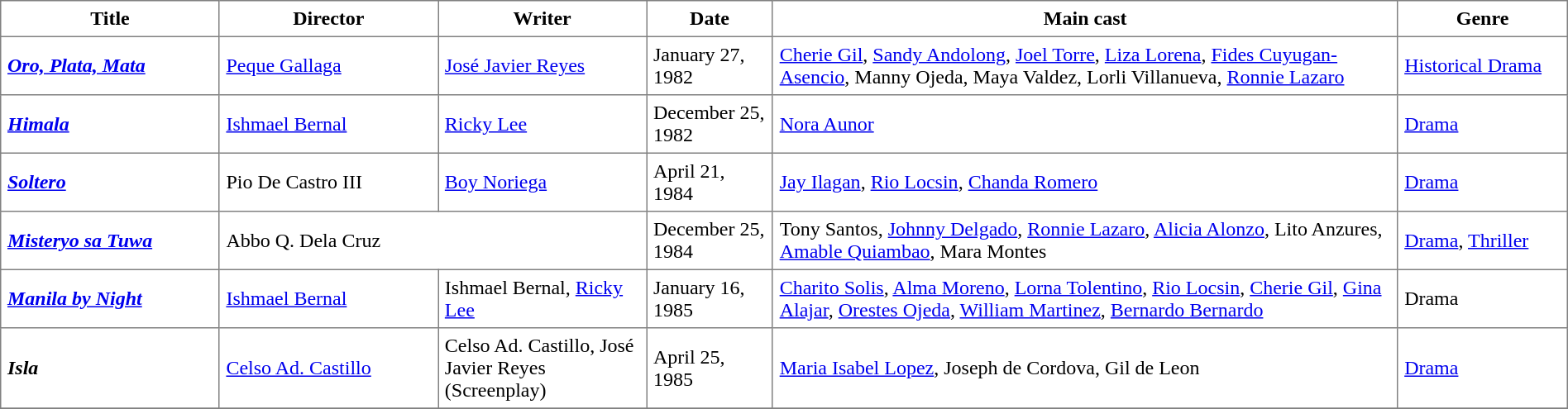<table class="toccolours sortable" border="1" cellpadding="5" style="border-collapse:collapse">
<tr>
<th width="7%">Title</th>
<th width="7%">Director</th>
<th width="6%">Writer</th>
<th width="2%">Date</th>
<th width="20%">Main cast</th>
<th width="5%">Genre</th>
</tr>
<tr>
<td><strong><em><a href='#'>Oro, Plata, Mata</a></em></strong></td>
<td><a href='#'>Peque Gallaga</a></td>
<td><a href='#'>José Javier Reyes</a></td>
<td>January 27, 1982</td>
<td><a href='#'>Cherie Gil</a>, <a href='#'>Sandy Andolong</a>, <a href='#'>Joel Torre</a>, <a href='#'>Liza Lorena</a>, <a href='#'>Fides Cuyugan-Asencio</a>, Manny Ojeda, Maya Valdez, Lorli Villanueva, <a href='#'>Ronnie Lazaro</a></td>
<td><a href='#'>Historical Drama</a></td>
</tr>
<tr>
<td><strong><em><a href='#'>Himala</a></em></strong></td>
<td><a href='#'>Ishmael Bernal</a></td>
<td><a href='#'>Ricky Lee</a></td>
<td>December 25, 1982</td>
<td><a href='#'>Nora Aunor</a></td>
<td><a href='#'>Drama</a></td>
</tr>
<tr>
<td><strong><em><a href='#'>Soltero</a></em></strong></td>
<td>Pio De Castro III</td>
<td><a href='#'>Boy Noriega</a></td>
<td>April 21, 1984</td>
<td><a href='#'>Jay Ilagan</a>, <a href='#'>Rio Locsin</a>, <a href='#'>Chanda Romero</a></td>
<td><a href='#'>Drama</a></td>
</tr>
<tr>
<td><strong><em><a href='#'>Misteryo sa Tuwa</a></em></strong></td>
<td colspan=2>Abbo Q. Dela Cruz</td>
<td>December 25, 1984</td>
<td>Tony Santos, <a href='#'>Johnny Delgado</a>, <a href='#'>Ronnie Lazaro</a>, <a href='#'>Alicia Alonzo</a>, Lito Anzures, <a href='#'>Amable Quiambao</a>, Mara Montes</td>
<td><a href='#'>Drama</a>, <a href='#'>Thriller</a></td>
</tr>
<tr>
<td><strong><em><a href='#'>Manila by Night</a></em></strong></td>
<td><a href='#'>Ishmael Bernal</a></td>
<td>Ishmael Bernal, <a href='#'>Ricky Lee</a></td>
<td>January 16, 1985</td>
<td><a href='#'>Charito Solis</a>, <a href='#'>Alma Moreno</a>, <a href='#'>Lorna Tolentino</a>, <a href='#'>Rio Locsin</a>, <a href='#'>Cherie Gil</a>, <a href='#'>Gina Alajar</a>, <a href='#'>Orestes Ojeda</a>, <a href='#'>William Martinez</a>, <a href='#'>Bernardo Bernardo</a></td>
<td>Drama</td>
</tr>
<tr>
<td><strong><em>Isla</em></strong></td>
<td><a href='#'>Celso Ad. Castillo</a></td>
<td>Celso Ad. Castillo, José Javier Reyes (Screenplay)</td>
<td>April 25, 1985</td>
<td><a href='#'>Maria Isabel Lopez</a>, Joseph de Cordova, Gil de Leon</td>
<td><a href='#'>Drama</a></td>
</tr>
<tr>
</tr>
</table>
